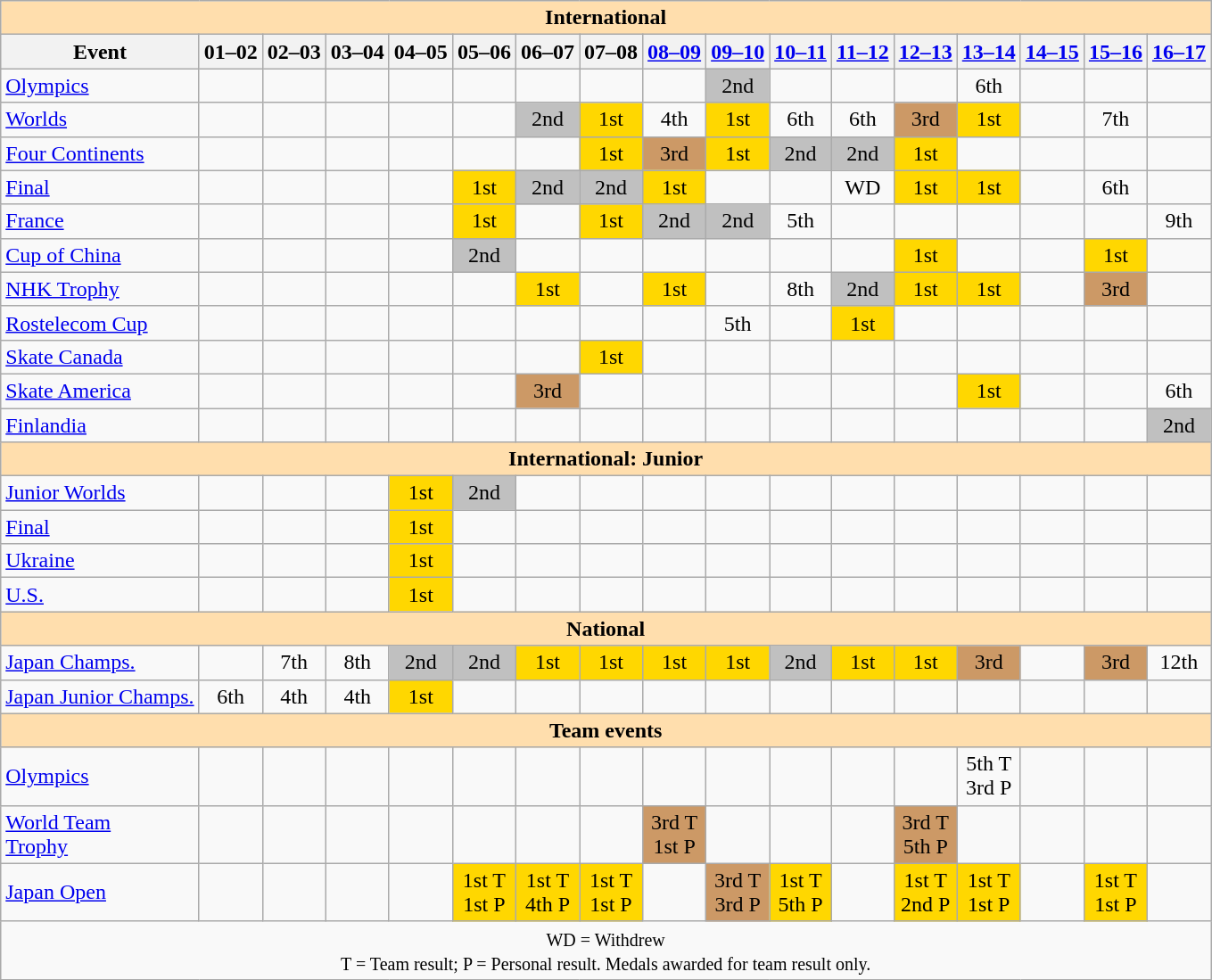<table class="wikitable" style="text-align:center">
<tr>
<th colspan="17" style="background-color: #ffdead;">International</th>
</tr>
<tr>
<th>Event</th>
<th>01–02</th>
<th>02–03</th>
<th>03–04</th>
<th>04–05</th>
<th>05–06</th>
<th>06–07</th>
<th>07–08</th>
<th><a href='#'>08–09</a></th>
<th><a href='#'>09–10</a></th>
<th><a href='#'>10–11</a></th>
<th><a href='#'>11–12</a></th>
<th><a href='#'>12–13</a></th>
<th><a href='#'>13–14</a></th>
<th><a href='#'>14–15</a></th>
<th><a href='#'>15–16</a></th>
<th><a href='#'>16–17</a></th>
</tr>
<tr>
<td align=left><a href='#'>Olympics</a></td>
<td></td>
<td></td>
<td></td>
<td></td>
<td></td>
<td></td>
<td></td>
<td></td>
<td bgcolor=silver>2nd</td>
<td></td>
<td></td>
<td></td>
<td>6th</td>
<td></td>
<td></td>
<td></td>
</tr>
<tr>
<td align=left><a href='#'>Worlds</a></td>
<td></td>
<td></td>
<td></td>
<td></td>
<td></td>
<td bgcolor=silver>2nd</td>
<td bgcolor=gold>1st</td>
<td>4th</td>
<td bgcolor=gold>1st</td>
<td>6th</td>
<td>6th</td>
<td bgcolor=cc9966>3rd</td>
<td bgcolor=gold>1st</td>
<td></td>
<td>7th</td>
<td></td>
</tr>
<tr>
<td align=left><a href='#'>Four Continents</a></td>
<td></td>
<td></td>
<td></td>
<td></td>
<td></td>
<td></td>
<td bgcolor=gold>1st</td>
<td bgcolor=cc9966>3rd</td>
<td bgcolor=gold>1st</td>
<td bgcolor=silver>2nd</td>
<td bgcolor=silver>2nd</td>
<td bgcolor=gold>1st</td>
<td></td>
<td></td>
<td></td>
<td></td>
</tr>
<tr>
<td align=left> <a href='#'>Final</a></td>
<td></td>
<td></td>
<td></td>
<td></td>
<td bgcolor=gold>1st</td>
<td bgcolor=silver>2nd</td>
<td bgcolor=silver>2nd</td>
<td bgcolor=gold>1st</td>
<td></td>
<td></td>
<td>WD</td>
<td bgcolor=gold>1st</td>
<td bgcolor=gold>1st</td>
<td></td>
<td>6th</td>
<td></td>
</tr>
<tr>
<td align=left> <a href='#'>France</a></td>
<td></td>
<td></td>
<td></td>
<td></td>
<td bgcolor=gold>1st</td>
<td></td>
<td bgcolor=gold>1st</td>
<td bgcolor=silver>2nd</td>
<td bgcolor=silver>2nd</td>
<td>5th</td>
<td></td>
<td></td>
<td></td>
<td></td>
<td></td>
<td>9th</td>
</tr>
<tr>
<td align=left> <a href='#'>Cup of China</a></td>
<td></td>
<td></td>
<td></td>
<td></td>
<td bgcolor=silver>2nd</td>
<td></td>
<td></td>
<td></td>
<td></td>
<td></td>
<td></td>
<td bgcolor=gold>1st</td>
<td></td>
<td></td>
<td bgcolor="gold">1st</td>
<td></td>
</tr>
<tr>
<td align=left> <a href='#'>NHK Trophy</a></td>
<td></td>
<td></td>
<td></td>
<td></td>
<td></td>
<td bgcolor=gold>1st</td>
<td></td>
<td bgcolor=gold>1st</td>
<td></td>
<td>8th</td>
<td bgcolor=silver>2nd</td>
<td bgcolor=gold>1st</td>
<td bgcolor=gold>1st</td>
<td></td>
<td bgcolor="cc9966">3rd</td>
<td></td>
</tr>
<tr>
<td align=left> <a href='#'>Rostelecom Cup</a></td>
<td></td>
<td></td>
<td></td>
<td></td>
<td></td>
<td></td>
<td></td>
<td></td>
<td>5th</td>
<td></td>
<td bgcolor=gold>1st</td>
<td></td>
<td></td>
<td></td>
<td></td>
<td></td>
</tr>
<tr>
<td align=left> <a href='#'>Skate Canada</a></td>
<td></td>
<td></td>
<td></td>
<td></td>
<td></td>
<td></td>
<td bgcolor=gold>1st</td>
<td></td>
<td></td>
<td></td>
<td></td>
<td></td>
<td></td>
<td></td>
<td></td>
<td></td>
</tr>
<tr>
<td align=left> <a href='#'>Skate America</a></td>
<td></td>
<td></td>
<td></td>
<td></td>
<td></td>
<td bgcolor=cc9966>3rd</td>
<td></td>
<td></td>
<td></td>
<td></td>
<td></td>
<td></td>
<td bgcolor=gold>1st</td>
<td></td>
<td></td>
<td>6th</td>
</tr>
<tr>
<td align=left> <a href='#'>Finlandia</a></td>
<td></td>
<td></td>
<td></td>
<td></td>
<td></td>
<td></td>
<td></td>
<td></td>
<td></td>
<td></td>
<td></td>
<td></td>
<td></td>
<td></td>
<td></td>
<td bgcolor=silver>2nd</td>
</tr>
<tr>
<th colspan="17" style="background-color: #ffdead;">International: Junior</th>
</tr>
<tr>
<td align=left><a href='#'>Junior Worlds</a></td>
<td></td>
<td></td>
<td></td>
<td bgcolor=gold>1st</td>
<td bgcolor=silver>2nd</td>
<td></td>
<td></td>
<td></td>
<td></td>
<td></td>
<td></td>
<td></td>
<td></td>
<td></td>
<td></td>
<td></td>
</tr>
<tr>
<td align=left> <a href='#'>Final</a></td>
<td></td>
<td></td>
<td></td>
<td bgcolor=gold>1st</td>
<td></td>
<td></td>
<td></td>
<td></td>
<td></td>
<td></td>
<td></td>
<td></td>
<td></td>
<td></td>
<td></td>
<td></td>
</tr>
<tr>
<td align=left> <a href='#'>Ukraine</a></td>
<td></td>
<td></td>
<td></td>
<td bgcolor=gold>1st</td>
<td></td>
<td></td>
<td></td>
<td></td>
<td></td>
<td></td>
<td></td>
<td></td>
<td></td>
<td></td>
<td></td>
<td></td>
</tr>
<tr>
<td align=left> <a href='#'>U.S.</a></td>
<td></td>
<td></td>
<td></td>
<td bgcolor=gold>1st</td>
<td></td>
<td></td>
<td></td>
<td></td>
<td></td>
<td></td>
<td></td>
<td></td>
<td></td>
<td></td>
<td></td>
<td></td>
</tr>
<tr>
<th colspan="17" style="background-color: #ffdead;">National</th>
</tr>
<tr>
<td align="left"><a href='#'>Japan Champs.</a></td>
<td></td>
<td>7th</td>
<td>8th</td>
<td bgcolor="silver">2nd</td>
<td bgcolor="silver">2nd</td>
<td bgcolor="gold">1st</td>
<td bgcolor="gold">1st</td>
<td bgcolor="gold">1st</td>
<td bgcolor="gold">1st</td>
<td bgcolor="silver">2nd</td>
<td bgcolor="gold">1st</td>
<td bgcolor="gold">1st</td>
<td bgcolor="cc9966">3rd</td>
<td></td>
<td bgcolor="cc9966">3rd</td>
<td>12th</td>
</tr>
<tr>
<td align="left"><a href='#'>Japan Junior Champs.</a></td>
<td>6th</td>
<td>4th</td>
<td>4th</td>
<td bgcolor="gold">1st</td>
<td></td>
<td></td>
<td></td>
<td></td>
<td></td>
<td></td>
<td></td>
<td></td>
<td></td>
<td></td>
<td></td>
<td></td>
</tr>
<tr>
<th colspan="17" style="background-color: #ffdead;">Team events</th>
</tr>
<tr>
<td align="left"><a href='#'>Olympics</a></td>
<td></td>
<td></td>
<td></td>
<td></td>
<td></td>
<td></td>
<td></td>
<td></td>
<td></td>
<td></td>
<td></td>
<td></td>
<td>5th T<br>3rd P</td>
<td></td>
<td></td>
<td></td>
</tr>
<tr>
<td align="left"><a href='#'>World Team<br>Trophy</a></td>
<td></td>
<td></td>
<td></td>
<td></td>
<td></td>
<td></td>
<td></td>
<td bgcolor="cc9966">3rd T<br>1st P</td>
<td></td>
<td></td>
<td></td>
<td bgcolor="cc9966">3rd T<br>5th P</td>
<td></td>
<td></td>
<td></td>
<td></td>
</tr>
<tr>
<td align="left"><a href='#'>Japan Open</a></td>
<td></td>
<td></td>
<td></td>
<td></td>
<td bgcolor="gold">1st T<br>1st P</td>
<td bgcolor="gold">1st T<br>4th P</td>
<td bgcolor="gold">1st T<br>1st P</td>
<td></td>
<td bgcolor="cc9966">3rd T<br>3rd P</td>
<td bgcolor="gold">1st T<br>5th P</td>
<td></td>
<td bgcolor="gold">1st T<br>2nd P</td>
<td bgcolor="gold">1st T<br>1st P</td>
<td></td>
<td bgcolor="gold">1st T<br>1st P</td>
<td></td>
</tr>
<tr>
<td colspan="17" align="center"><small>WD = Withdrew<br>T = Team result; P = Personal result. Medals awarded for team result only.</small></td>
</tr>
</table>
